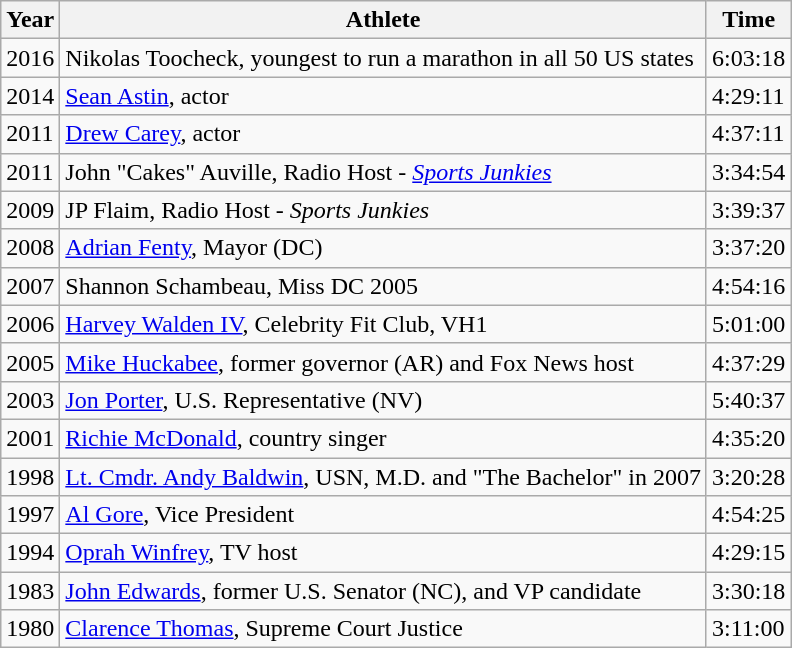<table class="wikitable">
<tr>
<th>Year</th>
<th>Athlete</th>
<th>Time</th>
</tr>
<tr>
<td>2016</td>
<td>Nikolas Toocheck, youngest to run a marathon in all 50 US states</td>
<td>6:03:18</td>
</tr>
<tr>
<td>2014</td>
<td><a href='#'>Sean Astin</a>, actor</td>
<td>4:29:11</td>
</tr>
<tr>
<td>2011</td>
<td><a href='#'>Drew Carey</a>, actor</td>
<td>4:37:11</td>
</tr>
<tr>
<td>2011</td>
<td>John "Cakes" Auville, Radio Host - <em><a href='#'>Sports Junkies</a></em></td>
<td>3:34:54</td>
</tr>
<tr>
<td>2009</td>
<td>JP Flaim, Radio Host - <em>Sports Junkies</em></td>
<td>3:39:37</td>
</tr>
<tr>
<td>2008</td>
<td><a href='#'>Adrian Fenty</a>, Mayor (DC)</td>
<td>3:37:20</td>
</tr>
<tr>
<td>2007</td>
<td>Shannon Schambeau, Miss DC 2005</td>
<td>4:54:16</td>
</tr>
<tr>
<td>2006</td>
<td><a href='#'>Harvey Walden IV</a>, Celebrity Fit Club, VH1</td>
<td>5:01:00</td>
</tr>
<tr>
<td>2005</td>
<td><a href='#'>Mike Huckabee</a>, former governor (AR) and Fox News host</td>
<td>4:37:29</td>
</tr>
<tr>
<td>2003</td>
<td><a href='#'>Jon Porter</a>, U.S. Representative (NV)</td>
<td>5:40:37</td>
</tr>
<tr>
<td>2001</td>
<td><a href='#'>Richie McDonald</a>, country singer</td>
<td>4:35:20</td>
</tr>
<tr>
<td>1998</td>
<td><a href='#'>Lt. Cmdr. Andy Baldwin</a>, USN, M.D. and "The Bachelor" in 2007</td>
<td>3:20:28</td>
</tr>
<tr>
<td>1997</td>
<td><a href='#'>Al Gore</a>, Vice President</td>
<td>4:54:25</td>
</tr>
<tr>
<td>1994</td>
<td><a href='#'>Oprah Winfrey</a>, TV host</td>
<td>4:29:15</td>
</tr>
<tr>
<td>1983</td>
<td><a href='#'>John Edwards</a>, former U.S. Senator (NC), and VP candidate</td>
<td>3:30:18</td>
</tr>
<tr>
<td>1980</td>
<td><a href='#'>Clarence Thomas</a>, Supreme Court Justice</td>
<td>3:11:00</td>
</tr>
</table>
